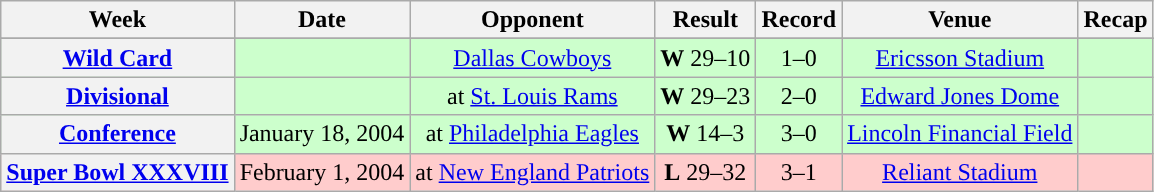<table class="wikitable" style="text-align:center">
<tr>
<th>Week</th>
<th>Date</th>
<th>Opponent</th>
<th>Result</th>
<th>Record</th>
<th>Venue</th>
<th>Recap</th>
</tr>
<tr>
</tr>
<tr align="center" bgcolor="#cfc">
<th><a href='#'>Wild Card</a></th>
<td></td>
<td><a href='#'>Dallas Cowboys</a></td>
<td><strong>W</strong> 29–10</td>
<td>1–0</td>
<td><a href='#'>Ericsson Stadium</a></td>
<td></td>
</tr>
<tr align="center" bgcolor="#cfc">
<th><a href='#'>Divisional</a></th>
<td></td>
<td>at <a href='#'>St. Louis Rams</a></td>
<td><strong>W</strong> 29–23 </td>
<td>2–0</td>
<td><a href='#'>Edward Jones Dome</a></td>
<td></td>
</tr>
<tr align="center" bgcolor="#cfc">
<th><a href='#'>Conference</a></th>
<td>January 18, 2004</td>
<td>at <a href='#'>Philadelphia Eagles</a></td>
<td><strong>W</strong> 14–3</td>
<td>3–0</td>
<td><a href='#'>Lincoln Financial Field</a></td>
<td></td>
</tr>
<tr align="center" bgcolor="#fcc">
<th><a href='#'>Super Bowl XXXVIII</a></th>
<td>February 1, 2004</td>
<td>at <a href='#'>New England Patriots</a></td>
<td><strong>L</strong> 29–32</td>
<td>3–1</td>
<td><a href='#'>Reliant Stadium</a></td>
<td></td>
</tr>
</table>
